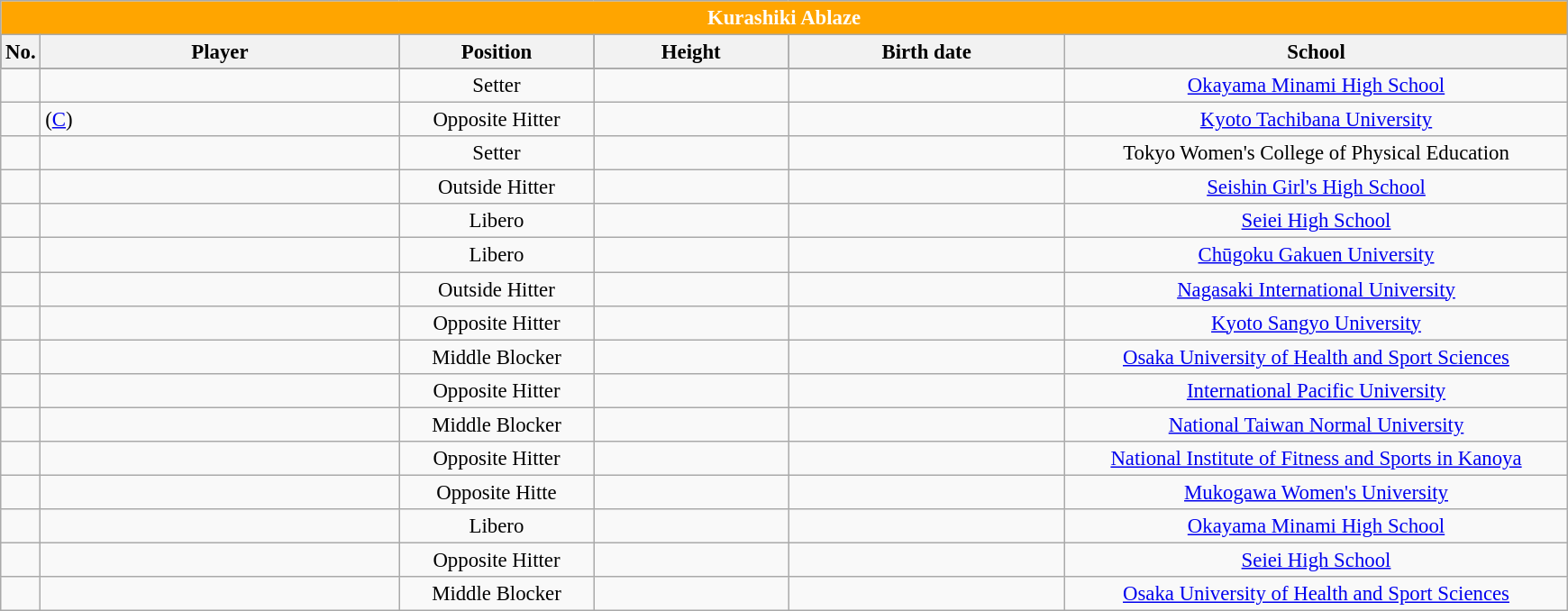<table class="wikitable sortable" style="font-size:95%; text-align:left;">
<tr>
<th colspan="6" style="background:#FFA500; color:white; text-align: center"><strong>Kurashiki Ablaze</strong></th>
</tr>
<tr style="background:#000000;">
<th style= "align=center; width:1em;">No.</th>
<th style= "align=center;width:17em;">Player</th>
<th style= "align=center; width:9em;">Position</th>
<th style= "align=center; width:9em;">Height</th>
<th style= "align=center; width:13em;">Birth date</th>
<th style= "align=center; width:24em;">School</th>
</tr>
<tr align=center>
<td></td>
<td align=left> </td>
<td>Setter</td>
<td></td>
<td align=right></td>
<td><a href='#'>Okayama Minami High School</a></td>
</tr>
<tr align=center>
<td></td>
<td align=left>  (<a href='#'>C</a>)</td>
<td>Opposite Hitter</td>
<td></td>
<td align=right></td>
<td><a href='#'>Kyoto Tachibana University</a></td>
</tr>
<tr align=center>
<td></td>
<td align=left>  </td>
<td>Setter</td>
<td></td>
<td align=right></td>
<td>Tokyo Women's College of Physical Education</td>
</tr>
<tr align=center>
<td></td>
<td align=left> </td>
<td>Outside Hitter</td>
<td></td>
<td align=right></td>
<td><a href='#'>Seishin Girl's High School</a></td>
</tr>
<tr align=center>
<td></td>
<td align=left> </td>
<td>Libero</td>
<td></td>
<td align=right></td>
<td><a href='#'>Seiei High School</a></td>
</tr>
<tr align=center>
<td></td>
<td align=left> </td>
<td>Libero</td>
<td></td>
<td align=right></td>
<td><a href='#'>Chūgoku Gakuen University</a></td>
</tr>
<tr align=center>
<td></td>
<td align=left> </td>
<td>Outside Hitter</td>
<td></td>
<td align=right></td>
<td><a href='#'>Nagasaki International University</a></td>
</tr>
<tr align=center>
<td></td>
<td align=left> </td>
<td>Opposite Hitter</td>
<td></td>
<td align=right></td>
<td><a href='#'>Kyoto Sangyo University</a></td>
</tr>
<tr align=center>
<td></td>
<td align=left> </td>
<td>Middle Blocker</td>
<td></td>
<td align=right></td>
<td><a href='#'>Osaka University of Health and Sport Sciences</a></td>
</tr>
<tr align=center>
<td></td>
<td align=left> </td>
<td>Opposite Hitter</td>
<td></td>
<td align=right></td>
<td><a href='#'>International Pacific University</a></td>
</tr>
<tr align=center>
<td></td>
<td align=left> </td>
<td>Middle Blocker</td>
<td></td>
<td align=right></td>
<td><a href='#'>National Taiwan Normal University</a></td>
</tr>
<tr align=center>
<td></td>
<td align=left> </td>
<td>Opposite Hitter</td>
<td></td>
<td align=right></td>
<td><a href='#'>National Institute of Fitness and Sports in Kanoya</a></td>
</tr>
<tr align=center>
<td></td>
<td align=left> </td>
<td>Opposite Hitte</td>
<td></td>
<td align=right></td>
<td><a href='#'>Mukogawa Women's University</a></td>
</tr>
<tr align=center>
<td></td>
<td align=left> </td>
<td>Libero</td>
<td></td>
<td align=right></td>
<td><a href='#'>Okayama Minami High School</a></td>
</tr>
<tr align=center>
<td></td>
<td align=left> </td>
<td>Opposite Hitter</td>
<td></td>
<td align=right></td>
<td><a href='#'>Seiei High School</a></td>
</tr>
<tr align=center>
<td></td>
<td align=left> </td>
<td>Middle Blocker</td>
<td></td>
<td align=right></td>
<td><a href='#'>Osaka University of Health and Sport Sciences</a></td>
</tr>
</table>
